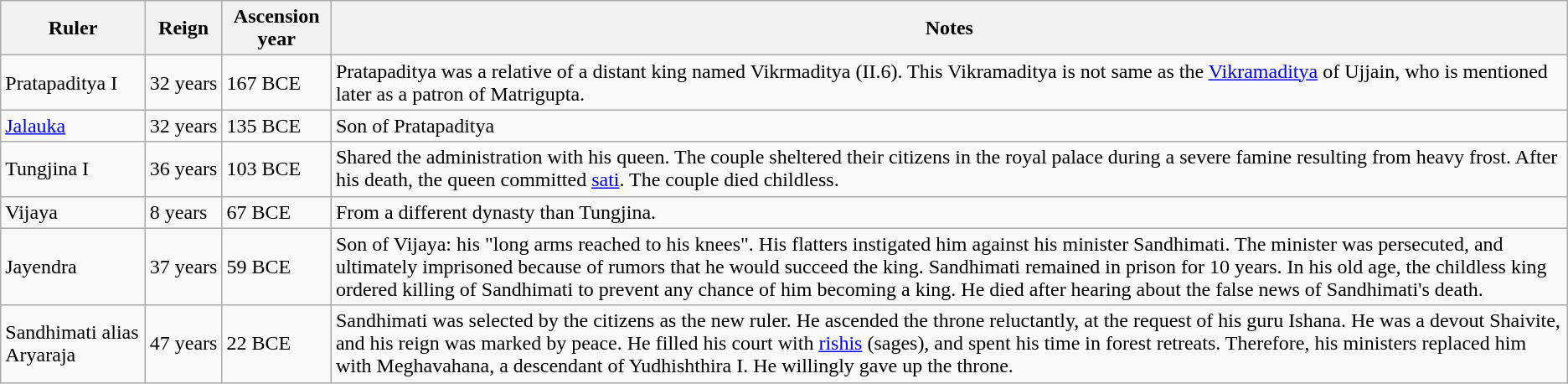<table class="wikitable">
<tr>
<th>Ruler</th>
<th>Reign</th>
<th>Ascension year</th>
<th>Notes</th>
</tr>
<tr>
<td>Pratapaditya I</td>
<td>32 years</td>
<td>167 BCE</td>
<td>Pratapaditya was a relative of a distant king named Vikrmaditya (II.6). This Vikramaditya is not same as the <a href='#'>Vikramaditya</a> of Ujjain, who is mentioned later as a patron of Matrigupta.</td>
</tr>
<tr>
<td><a href='#'>Jalauka</a></td>
<td>32 years</td>
<td>135 BCE</td>
<td>Son of Pratapaditya</td>
</tr>
<tr>
<td>Tungjina I</td>
<td>36 years</td>
<td>103 BCE</td>
<td>Shared the administration with his queen. The couple sheltered their citizens in the royal palace during a severe famine resulting from heavy frost. After his death, the queen committed <a href='#'>sati</a>. The couple died childless.</td>
</tr>
<tr>
<td>Vijaya</td>
<td>8 years</td>
<td>67 BCE</td>
<td>From a different dynasty than Tungjina.</td>
</tr>
<tr>
<td>Jayendra</td>
<td>37 years</td>
<td>59 BCE</td>
<td>Son of Vijaya: his "long arms reached to his knees". His flatters instigated him against his minister Sandhimati. The minister was persecuted, and ultimately imprisoned because of rumors that he would succeed the king. Sandhimati remained in prison for 10 years. In his old age, the childless king  ordered killing of Sandhimati to prevent any chance of him becoming a king. He died after hearing about the false news of Sandhimati's death.</td>
</tr>
<tr>
<td>Sandhimati alias Aryaraja</td>
<td>47 years</td>
<td>22 BCE</td>
<td>Sandhimati was selected by the citizens as the new ruler. He ascended the throne reluctantly, at the request of his guru Ishana. He was a devout Shaivite, and his reign was marked by peace. He filled his court with <a href='#'>rishis</a> (sages), and spent his time in forest retreats. Therefore, his ministers replaced him with Meghavahana, a descendant of Yudhishthira I. He willingly gave up the throne.</td>
</tr>
</table>
